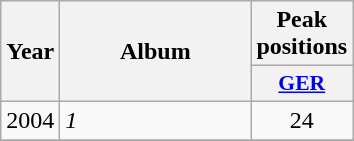<table class="wikitable">
<tr>
<th align="center" rowspan="2" width="10">Year</th>
<th align="center" rowspan="2" width="120">Album</th>
<th align="center" colspan="1" width="30">Peak positions</th>
</tr>
<tr>
<th scope="col" style="width:3em;font-size:90%;"><a href='#'>GER</a><br></th>
</tr>
<tr>
<td align="center" rowspan="1">2004</td>
<td><em>1</em></td>
<td align="center">24</td>
</tr>
<tr>
</tr>
</table>
